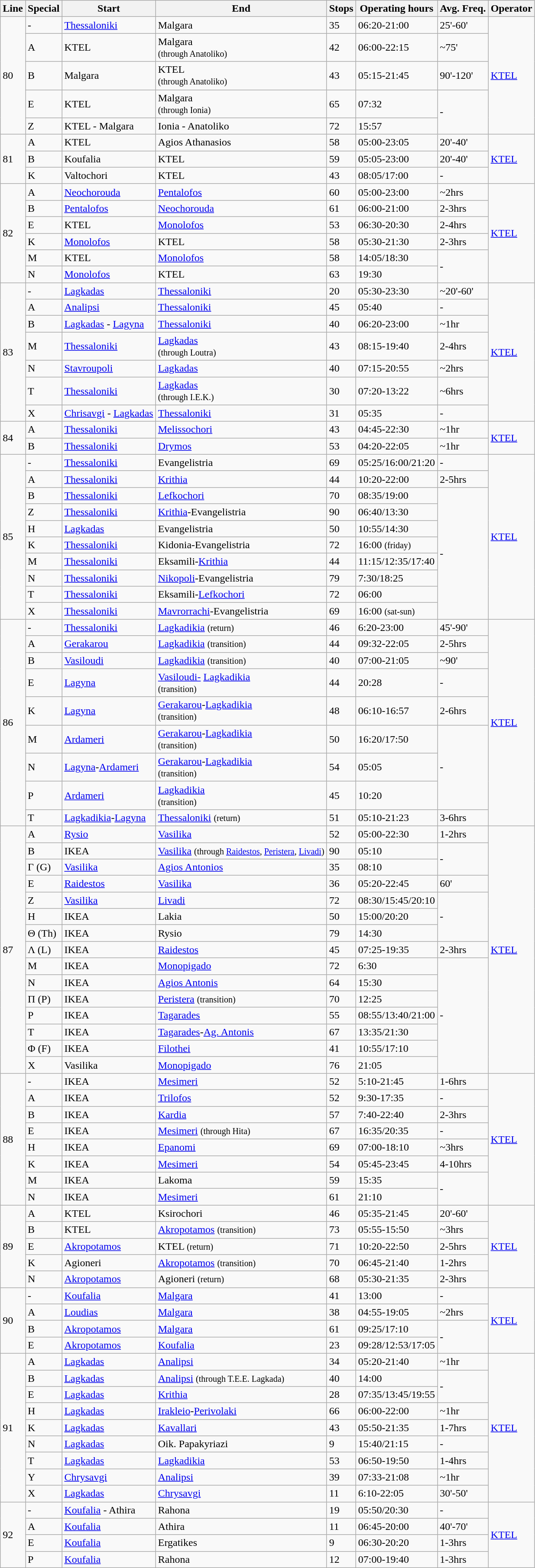<table class="wikitable">
<tr>
<th>Line</th>
<th>Special</th>
<th>Start</th>
<th>End</th>
<th>Stops</th>
<th>Operating hours</th>
<th>Avg. Freq.</th>
<th>Operator</th>
</tr>
<tr>
<td rowspan="5">80</td>
<td>-</td>
<td><a href='#'>Thessaloniki</a></td>
<td>Malgara</td>
<td>35</td>
<td>06:20-21:00</td>
<td>25'-60'</td>
<td rowspan="5"><a href='#'>KTEL</a></td>
</tr>
<tr>
<td>A</td>
<td>KTEL</td>
<td>Malgara<br><small>(through Anatoliko)</small></td>
<td>42</td>
<td>06:00-22:15</td>
<td>~75'</td>
</tr>
<tr>
<td>B</td>
<td>Malgara</td>
<td>KTEL<br><small>(through Anatoliko)</small></td>
<td>43</td>
<td>05:15-21:45</td>
<td>90'-120'</td>
</tr>
<tr>
<td>E</td>
<td>KTEL</td>
<td>Malgara<br><small>(through Ionia)</small></td>
<td>65</td>
<td>07:32</td>
<td rowspan="2">-</td>
</tr>
<tr>
<td>Z</td>
<td>KTEL - Malgara</td>
<td>Ionia - Anatoliko</td>
<td>72</td>
<td>15:57</td>
</tr>
<tr>
<td rowspan="3">81</td>
<td>A</td>
<td>KTEL</td>
<td>Agios Athanasios</td>
<td>58</td>
<td>05:00-23:05</td>
<td>20'-40'</td>
<td rowspan="3"><a href='#'>KTEL</a></td>
</tr>
<tr>
<td>B</td>
<td>Koufalia</td>
<td>KTEL</td>
<td>59</td>
<td>05:05-23:00</td>
<td>20'-40'</td>
</tr>
<tr>
<td>K</td>
<td>Valtochori</td>
<td>KTEL</td>
<td>43</td>
<td>08:05/17:00</td>
<td>-</td>
</tr>
<tr>
<td rowspan="6">82</td>
<td>A</td>
<td><a href='#'>Neochorouda</a></td>
<td><a href='#'>Pentalofos</a></td>
<td>60</td>
<td>05:00-23:00</td>
<td>~2hrs</td>
<td rowspan="6"><a href='#'>KTEL</a></td>
</tr>
<tr>
<td>B</td>
<td><a href='#'>Pentalofos</a></td>
<td><a href='#'>Neochorouda</a></td>
<td>61</td>
<td>06:00-21:00</td>
<td>2-3hrs</td>
</tr>
<tr>
<td>E</td>
<td>KTEL</td>
<td><a href='#'>Monolofos</a></td>
<td>53</td>
<td>06:30-20:30</td>
<td>2-4hrs</td>
</tr>
<tr>
<td>K</td>
<td><a href='#'>Monolofos</a></td>
<td>KTEL</td>
<td>58</td>
<td>05:30-21:30</td>
<td>2-3hrs</td>
</tr>
<tr>
<td>M</td>
<td>KTEL</td>
<td><a href='#'>Monolofos</a></td>
<td>58</td>
<td>14:05/18:30</td>
<td rowspan="2">-</td>
</tr>
<tr>
<td>N</td>
<td><a href='#'>Monolofos</a></td>
<td>KTEL</td>
<td>63</td>
<td>19:30</td>
</tr>
<tr>
<td rowspan="7">83</td>
<td>-</td>
<td><a href='#'>Lagkadas</a></td>
<td><a href='#'>Thessaloniki</a></td>
<td>20</td>
<td>05:30-23:30</td>
<td>~20'-60'</td>
<td rowspan="7"><a href='#'>KTEL</a></td>
</tr>
<tr>
<td>A</td>
<td><a href='#'>Analipsi</a></td>
<td><a href='#'>Thessaloniki</a></td>
<td>45</td>
<td>05:40</td>
<td>-</td>
</tr>
<tr>
<td>B</td>
<td><a href='#'>Lagkadas</a> - <a href='#'>Lagyna</a></td>
<td><a href='#'>Thessaloniki</a></td>
<td>40</td>
<td>06:20-23:00</td>
<td>~1hr</td>
</tr>
<tr>
<td>M</td>
<td><a href='#'>Thessaloniki</a></td>
<td><a href='#'>Lagkadas</a><br><small>(through Loutra)</small></td>
<td>43</td>
<td>08:15-19:40</td>
<td>2-4hrs</td>
</tr>
<tr>
<td>N</td>
<td><a href='#'>Stavroupoli</a></td>
<td><a href='#'>Lagkadas</a></td>
<td>40</td>
<td>07:15-20:55</td>
<td>~2hrs</td>
</tr>
<tr>
<td>T</td>
<td><a href='#'>Thessaloniki</a></td>
<td><a href='#'>Lagkadas</a><br><small>(through I.E.K.)</small></td>
<td>30</td>
<td>07:20-13:22</td>
<td>~6hrs</td>
</tr>
<tr>
<td>X</td>
<td><a href='#'>Chrisavgi</a> - <a href='#'>Lagkadas</a></td>
<td><a href='#'>Thessaloniki</a></td>
<td>31</td>
<td>05:35</td>
<td>-</td>
</tr>
<tr>
<td rowspan="2">84</td>
<td>A</td>
<td><a href='#'>Thessaloniki</a></td>
<td><a href='#'>Melissochori</a></td>
<td>43</td>
<td>04:45-22:30</td>
<td>~1hr</td>
<td rowspan="2"><a href='#'>KTEL</a></td>
</tr>
<tr>
<td>B</td>
<td><a href='#'>Thessaloniki</a></td>
<td><a href='#'>Drymos</a></td>
<td>53</td>
<td>04:20-22:05</td>
<td>~1hr</td>
</tr>
<tr>
<td rowspan="10">85</td>
<td>-</td>
<td><a href='#'>Thessaloniki</a></td>
<td>Evangelistria</td>
<td>69</td>
<td>05:25/16:00/21:20</td>
<td>-</td>
<td rowspan="10"><a href='#'>KTEL</a></td>
</tr>
<tr>
<td>A</td>
<td><a href='#'>Thessaloniki</a></td>
<td><a href='#'>Krithia</a></td>
<td>44</td>
<td>10:20-22:00</td>
<td>2-5hrs</td>
</tr>
<tr>
<td>B</td>
<td><a href='#'>Thessaloniki</a></td>
<td><a href='#'>Lefkochori</a></td>
<td>70</td>
<td>08:35/19:00</td>
<td rowspan="8">-</td>
</tr>
<tr>
<td>Z</td>
<td><a href='#'>Thessaloniki</a></td>
<td><a href='#'>Krithia</a>-Evangelistria</td>
<td>90</td>
<td>06:40/13:30</td>
</tr>
<tr>
<td>H</td>
<td><a href='#'>Lagkadas</a></td>
<td>Evangelistria</td>
<td>50</td>
<td>10:55/14:30</td>
</tr>
<tr>
<td>K</td>
<td><a href='#'>Thessaloniki</a></td>
<td>Kidonia-Evangelistria</td>
<td>72</td>
<td>16:00 <small>(friday)</small></td>
</tr>
<tr>
<td>M</td>
<td><a href='#'>Thessaloniki</a></td>
<td>Eksamili-<a href='#'>Krithia</a></td>
<td>44</td>
<td>11:15/12:35/17:40</td>
</tr>
<tr>
<td>N</td>
<td><a href='#'>Thessaloniki</a></td>
<td><a href='#'>Nikopoli</a>-Evangelistria</td>
<td>79</td>
<td>7:30/18:25</td>
</tr>
<tr>
<td>T</td>
<td><a href='#'>Thessaloniki</a></td>
<td>Eksamili-<a href='#'>Lefkochori</a></td>
<td>72</td>
<td>06:00</td>
</tr>
<tr>
<td>X</td>
<td><a href='#'>Thessaloniki</a></td>
<td><a href='#'>Mavrorrachi</a>-Evangelistria</td>
<td>69</td>
<td>16:00 <small>(sat-sun)</small></td>
</tr>
<tr>
<td rowspan="9">86</td>
<td>-</td>
<td><a href='#'>Thessaloniki</a></td>
<td><a href='#'>Lagkadikia</a> <small>(return)</small></td>
<td>46</td>
<td>6:20-23:00</td>
<td>45'-90'</td>
<td rowspan="9"><a href='#'>KTEL</a></td>
</tr>
<tr>
<td>A</td>
<td><a href='#'>Gerakarou</a></td>
<td><a href='#'>Lagkadikia</a> <small>(transition)</small></td>
<td>44</td>
<td>09:32-22:05</td>
<td>2-5hrs</td>
</tr>
<tr>
<td>B</td>
<td><a href='#'>Vasiloudi</a></td>
<td><a href='#'>Lagkadikia</a> <small>(transition)</small></td>
<td>40</td>
<td>07:00-21:05</td>
<td>~90'</td>
</tr>
<tr>
<td>E</td>
<td><a href='#'>Lagyna</a></td>
<td><a href='#'>Vasiloudi-</a> <a href='#'>Lagkadikia</a><br><small>(transition)</small></td>
<td>44</td>
<td>20:28</td>
<td>-</td>
</tr>
<tr>
<td>K</td>
<td><a href='#'>Lagyna</a></td>
<td><a href='#'>Gerakarou</a>-<a href='#'>Lagkadikia</a><br><small>(transition)</small></td>
<td>48</td>
<td>06:10-16:57</td>
<td>2-6hrs</td>
</tr>
<tr>
<td>M</td>
<td><a href='#'>Ardameri</a></td>
<td><a href='#'>Gerakarou</a>-<a href='#'>Lagkadikia</a><br><small>(transition)</small></td>
<td>50</td>
<td>16:20/17:50</td>
<td rowspan="3">-</td>
</tr>
<tr>
<td>N</td>
<td><a href='#'>Lagyna</a>-<a href='#'>Ardameri</a></td>
<td><a href='#'>Gerakarou</a>-<a href='#'>Lagkadikia</a><br><small>(transition)</small></td>
<td>54</td>
<td>05:05</td>
</tr>
<tr>
<td>P</td>
<td><a href='#'>Ardameri</a></td>
<td><a href='#'>Lagkadikia</a><br><small>(transition)</small></td>
<td>45</td>
<td>10:20</td>
</tr>
<tr>
<td>T</td>
<td><a href='#'>Lagkadikia</a>-<a href='#'>Lagyna</a></td>
<td><a href='#'>Thessaloniki</a> <small>(return)</small></td>
<td>51</td>
<td>05:10-21:23</td>
<td>3-6hrs</td>
</tr>
<tr>
<td rowspan="15">87</td>
<td>A</td>
<td><a href='#'>Rysio</a></td>
<td><a href='#'>Vasilika</a></td>
<td>52</td>
<td>05:00-22:30</td>
<td>1-2hrs</td>
<td rowspan="15"><a href='#'>KTEL</a></td>
</tr>
<tr>
<td>B</td>
<td>IKEA</td>
<td><a href='#'>Vasilika</a> <small>(through <a href='#'>Raidestos</a>, <a href='#'>Peristera</a>, <a href='#'>Livadi</a>)</small></td>
<td>90</td>
<td>05:10</td>
<td rowspan="2">-</td>
</tr>
<tr>
<td>Γ (G)</td>
<td><a href='#'>Vasilika</a></td>
<td><a href='#'>Agios Antonios</a></td>
<td>35</td>
<td>08:10</td>
</tr>
<tr>
<td>E</td>
<td><a href='#'>Raidestos</a></td>
<td><a href='#'>Vasilika</a></td>
<td>36</td>
<td>05:20-22:45</td>
<td>60'</td>
</tr>
<tr>
<td>Z</td>
<td><a href='#'>Vasilika</a></td>
<td><a href='#'>Livadi</a></td>
<td>72</td>
<td>08:30/15:45/20:10</td>
<td rowspan="3">-</td>
</tr>
<tr>
<td>H</td>
<td>IKEA</td>
<td>Lakia</td>
<td>50</td>
<td>15:00/20:20</td>
</tr>
<tr>
<td>Θ (Th)</td>
<td>IKEA</td>
<td>Rysio</td>
<td>79</td>
<td>14:30</td>
</tr>
<tr>
<td>Λ (L)</td>
<td>IKEA</td>
<td><a href='#'>Raidestos</a></td>
<td>45</td>
<td>07:25-19:35</td>
<td>2-3hrs</td>
</tr>
<tr>
<td>M</td>
<td>IKEA</td>
<td><a href='#'>Monopigado</a></td>
<td>72</td>
<td>6:30</td>
<td rowspan="7">-</td>
</tr>
<tr>
<td>N</td>
<td>IKEA</td>
<td><a href='#'>Agios Antonis</a></td>
<td>64</td>
<td>15:30</td>
</tr>
<tr>
<td>Π (P)</td>
<td>IKEA</td>
<td><a href='#'>Peristera</a> <small>(transition)</small></td>
<td>70</td>
<td>12:25</td>
</tr>
<tr>
<td>P</td>
<td>IKEA</td>
<td><a href='#'>Tagarades</a></td>
<td>55</td>
<td>08:55/13:40/21:00</td>
</tr>
<tr>
<td>T</td>
<td>IKEA</td>
<td><a href='#'>Tagarades</a>-<a href='#'>Ag. Antonis</a></td>
<td>67</td>
<td>13:35/21:30</td>
</tr>
<tr>
<td>Φ (F)</td>
<td>IKEA</td>
<td><a href='#'>Filothei</a></td>
<td>41</td>
<td>10:55/17:10</td>
</tr>
<tr>
<td>X</td>
<td>Vasilika</td>
<td><a href='#'>Monopigado</a></td>
<td>76</td>
<td>21:05</td>
</tr>
<tr>
<td rowspan="8">88</td>
<td>-</td>
<td>IKEA</td>
<td><a href='#'>Mesimeri</a></td>
<td>52</td>
<td>5:10-21:45</td>
<td>1-6hrs</td>
<td rowspan="8"><a href='#'>KTEL</a></td>
</tr>
<tr>
<td>A</td>
<td>IKEA</td>
<td><a href='#'>Trilofos</a></td>
<td>52</td>
<td>9:30-17:35</td>
<td>-</td>
</tr>
<tr>
<td>B</td>
<td>IKEA</td>
<td><a href='#'>Kardia</a></td>
<td>57</td>
<td>7:40-22:40</td>
<td>2-3hrs</td>
</tr>
<tr>
<td>E</td>
<td>IKEA</td>
<td><a href='#'>Mesimeri</a> <small>(through Hita)</small></td>
<td>67</td>
<td>16:35/20:35</td>
<td>-</td>
</tr>
<tr>
<td>H</td>
<td>IKEA</td>
<td><a href='#'>Epanomi</a></td>
<td>69</td>
<td>07:00-18:10</td>
<td>~3hrs</td>
</tr>
<tr>
<td>K</td>
<td>IKEA</td>
<td><a href='#'>Mesimeri</a></td>
<td>54</td>
<td>05:45-23:45</td>
<td>4-10hrs</td>
</tr>
<tr>
<td>M</td>
<td>IKEA</td>
<td>Lakoma</td>
<td>59</td>
<td>15:35</td>
<td rowspan="2">-</td>
</tr>
<tr>
<td>N</td>
<td>IKEA</td>
<td><a href='#'>Mesimeri</a></td>
<td>61</td>
<td>21:10</td>
</tr>
<tr>
<td rowspan="5">89</td>
<td>A</td>
<td>KTEL</td>
<td>Ksirochori</td>
<td>46</td>
<td>05:35-21:45</td>
<td>20'-60'</td>
<td rowspan="5"><a href='#'>KTEL</a></td>
</tr>
<tr>
<td>B</td>
<td>KTEL</td>
<td><a href='#'>Akropotamos</a> <small>(transition)</small></td>
<td>73</td>
<td>05:55-15:50</td>
<td>~3hrs</td>
</tr>
<tr>
<td>E</td>
<td><a href='#'>Akropotamos</a></td>
<td>KTEL <small>(return)</small></td>
<td>71</td>
<td>10:20-22:50</td>
<td>2-5hrs</td>
</tr>
<tr>
<td>K</td>
<td>Agioneri</td>
<td><a href='#'>Akropotamos</a> <small>(transition)</small></td>
<td>70</td>
<td>06:45-21:40</td>
<td>1-2hrs</td>
</tr>
<tr>
<td>N</td>
<td><a href='#'>Akropotamos</a></td>
<td>Agioneri <small>(return)</small></td>
<td>68</td>
<td>05:30-21:35</td>
<td>2-3hrs</td>
</tr>
<tr>
<td rowspan="4">90</td>
<td>-</td>
<td><a href='#'>Koufalia</a></td>
<td><a href='#'>Malgara</a></td>
<td>41</td>
<td>13:00</td>
<td>-</td>
<td rowspan="4"><a href='#'>KTEL</a></td>
</tr>
<tr>
<td>A</td>
<td><a href='#'>Loudias</a></td>
<td><a href='#'>Malgara</a></td>
<td>38</td>
<td>04:55-19:05</td>
<td>~2hrs</td>
</tr>
<tr>
<td>B</td>
<td><a href='#'>Akropotamos</a></td>
<td><a href='#'>Malgara</a></td>
<td>61</td>
<td>09:25/17:10</td>
<td rowspan="2">-</td>
</tr>
<tr>
<td>E</td>
<td><a href='#'>Akropotamos</a></td>
<td><a href='#'>Koufalia</a></td>
<td>23</td>
<td>09:28/12:53/17:05</td>
</tr>
<tr>
<td rowspan="9">91</td>
<td>A</td>
<td><a href='#'>Lagkadas</a></td>
<td><a href='#'>Analipsi</a></td>
<td>34</td>
<td>05:20-21:40</td>
<td>~1hr</td>
<td rowspan="9"><a href='#'>KTEL</a></td>
</tr>
<tr>
<td>B</td>
<td><a href='#'>Lagkadas</a></td>
<td><a href='#'>Analipsi</a> <small>(through T.E.E. Lagkada)</small></td>
<td>40</td>
<td>14:00</td>
<td rowspan="2">-</td>
</tr>
<tr>
<td>E</td>
<td><a href='#'>Lagkadas</a></td>
<td><a href='#'>Krithia</a></td>
<td>28</td>
<td>07:35/13:45/19:55</td>
</tr>
<tr>
<td>H</td>
<td><a href='#'>Lagkadas</a></td>
<td><a href='#'>Irakleio</a>-<a href='#'>Perivolaki</a></td>
<td>66</td>
<td>06:00-22:00</td>
<td>~1hr</td>
</tr>
<tr>
<td>K</td>
<td><a href='#'>Lagkadas</a></td>
<td><a href='#'>Kavallari</a></td>
<td>43</td>
<td>05:50-21:35</td>
<td>1-7hrs</td>
</tr>
<tr>
<td>N</td>
<td><a href='#'>Lagkadas</a></td>
<td>Oik. Papakyriazi</td>
<td>9</td>
<td>15:40/21:15</td>
<td>-</td>
</tr>
<tr>
<td>T</td>
<td><a href='#'>Lagkadas</a></td>
<td><a href='#'>Lagkadikia</a></td>
<td>53</td>
<td>06:50-19:50</td>
<td>1-4hrs</td>
</tr>
<tr>
<td>Y</td>
<td><a href='#'>Chrysavgi</a></td>
<td><a href='#'>Analipsi</a></td>
<td>39</td>
<td>07:33-21:08</td>
<td>~1hr</td>
</tr>
<tr>
<td>X</td>
<td><a href='#'>Lagkadas</a></td>
<td><a href='#'>Chrysavgi</a></td>
<td>11</td>
<td>6:10-22:05</td>
<td>30'-50'</td>
</tr>
<tr>
<td rowspan="4">92</td>
<td>-</td>
<td><a href='#'>Koufalia</a> - Athira</td>
<td>Rahona</td>
<td>19</td>
<td>05:50/20:30</td>
<td>-</td>
<td rowspan="4"><a href='#'>KTEL</a></td>
</tr>
<tr>
<td>A</td>
<td><a href='#'>Koufalia</a></td>
<td>Athira</td>
<td>11</td>
<td>06:45-20:00</td>
<td>40'-70'</td>
</tr>
<tr>
<td>E</td>
<td><a href='#'>Koufalia</a></td>
<td>Ergatikes</td>
<td>9</td>
<td>06:30-20:20</td>
<td>1-3hrs</td>
</tr>
<tr>
<td>P</td>
<td><a href='#'>Koufalia</a></td>
<td>Rahona</td>
<td>12</td>
<td>07:00-19:40</td>
<td>1-3hrs</td>
</tr>
</table>
